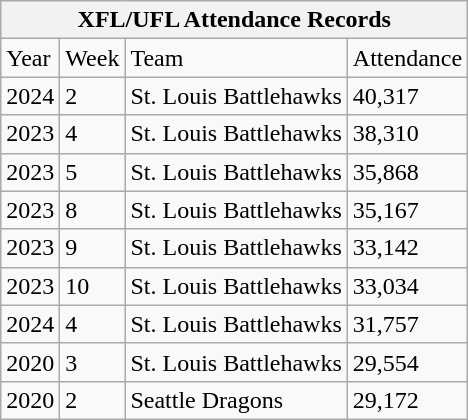<table class="wikitable">
<tr>
<th colspan="4">XFL/UFL Attendance Records</th>
</tr>
<tr>
<td>Year</td>
<td>Week</td>
<td>Team</td>
<td>Attendance</td>
</tr>
<tr>
<td>2024</td>
<td>2</td>
<td>St. Louis Battlehawks</td>
<td>40,317</td>
</tr>
<tr>
<td>2023</td>
<td>4</td>
<td>St. Louis Battlehawks</td>
<td>38,310</td>
</tr>
<tr>
<td>2023</td>
<td>5</td>
<td>St. Louis Battlehawks</td>
<td>35,868</td>
</tr>
<tr>
<td>2023</td>
<td>8</td>
<td>St. Louis Battlehawks</td>
<td>35,167</td>
</tr>
<tr>
<td>2023</td>
<td>9</td>
<td>St. Louis Battlehawks</td>
<td>33,142</td>
</tr>
<tr>
<td>2023</td>
<td>10</td>
<td>St. Louis Battlehawks</td>
<td>33,034</td>
</tr>
<tr>
<td>2024</td>
<td>4</td>
<td>St. Louis Battlehawks</td>
<td>31,757</td>
</tr>
<tr>
<td>2020</td>
<td>3</td>
<td>St. Louis Battlehawks</td>
<td>29,554</td>
</tr>
<tr>
<td>2020</td>
<td>2</td>
<td>Seattle Dragons</td>
<td>29,172</td>
</tr>
</table>
